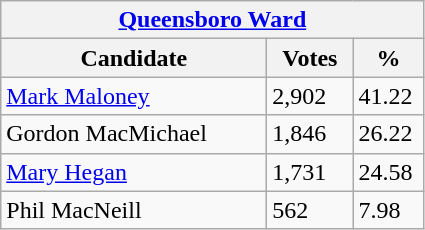<table class="wikitable">
<tr>
<th colspan="3"><a href='#'>Queensboro Ward</a></th>
</tr>
<tr>
<th style="width: 170px">Candidate</th>
<th style="width: 50px">Votes</th>
<th style="width: 40px">%</th>
</tr>
<tr>
<td><a href='#'>Mark Maloney</a></td>
<td>2,902</td>
<td>41.22</td>
</tr>
<tr>
<td>Gordon MacMichael</td>
<td>1,846</td>
<td>26.22</td>
</tr>
<tr>
<td><a href='#'>Mary Hegan</a></td>
<td>1,731</td>
<td>24.58</td>
</tr>
<tr>
<td>Phil MacNeill</td>
<td>562</td>
<td>7.98</td>
</tr>
</table>
